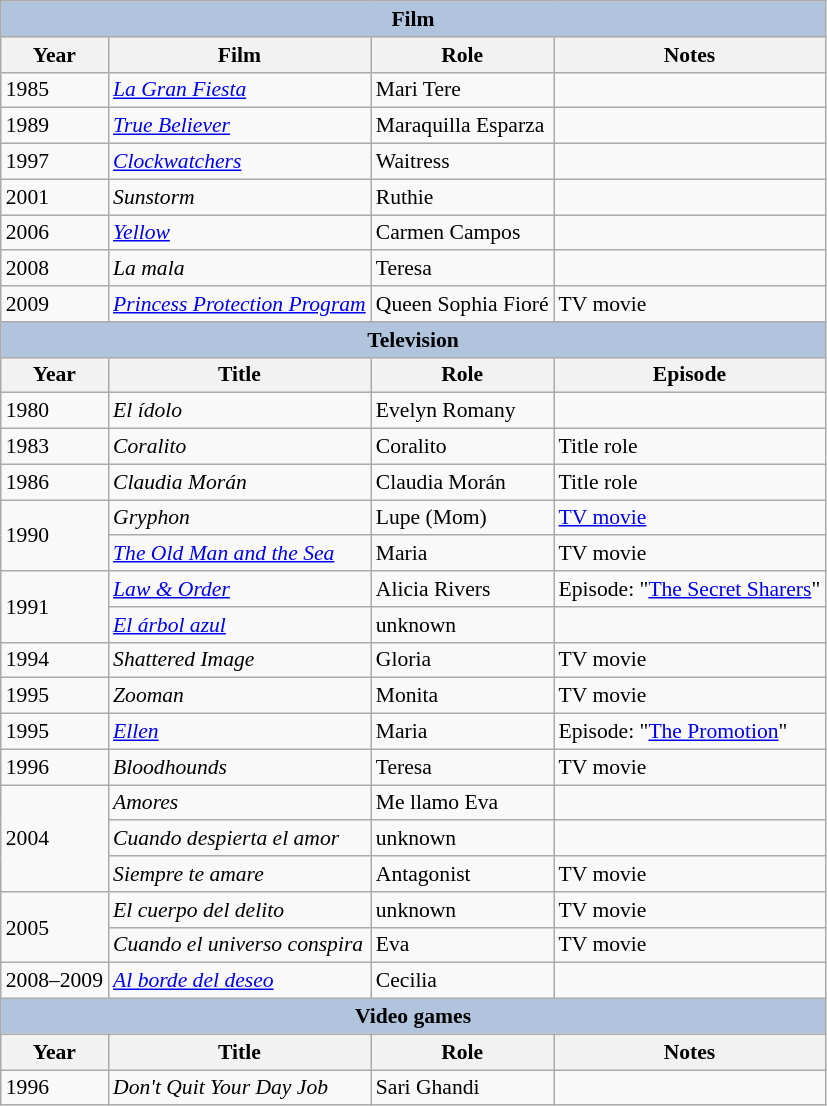<table class="wikitable" style="font-size: 90%;">
<tr>
<th colspan="4" style="background: LightSteelBlue;">Film</th>
</tr>
<tr>
<th>Year</th>
<th>Film</th>
<th>Role</th>
<th>Notes</th>
</tr>
<tr>
<td>1985</td>
<td><em><a href='#'>La Gran Fiesta</a></em></td>
<td>Mari Tere</td>
<td></td>
</tr>
<tr>
<td>1989</td>
<td><em><a href='#'>True Believer</a></em></td>
<td>Maraquilla Esparza</td>
<td></td>
</tr>
<tr>
<td>1997</td>
<td><em><a href='#'>Clockwatchers</a></em></td>
<td>Waitress</td>
<td></td>
</tr>
<tr>
<td>2001</td>
<td><em>Sunstorm</em></td>
<td>Ruthie</td>
<td></td>
</tr>
<tr>
<td>2006</td>
<td><em><a href='#'>Yellow</a></em></td>
<td>Carmen Campos</td>
<td></td>
</tr>
<tr>
<td>2008</td>
<td><em>La mala</em></td>
<td>Teresa</td>
<td></td>
</tr>
<tr>
<td>2009</td>
<td><em><a href='#'>Princess Protection Program</a></em></td>
<td>Queen Sophia Fioré</td>
<td>TV movie</td>
</tr>
<tr>
<th colspan="4" style="background: LightSteelBlue;">Television</th>
</tr>
<tr>
<th>Year</th>
<th>Title</th>
<th>Role</th>
<th>Episode</th>
</tr>
<tr>
<td>1980</td>
<td><em>El ídolo</em></td>
<td>Evelyn Romany</td>
<td></td>
</tr>
<tr>
<td>1983</td>
<td><em>Coralito</em></td>
<td>Coralito</td>
<td>Title role</td>
</tr>
<tr>
<td>1986</td>
<td><em>Claudia Morán</em></td>
<td>Claudia Morán</td>
<td>Title role</td>
</tr>
<tr>
<td rowspan=2>1990</td>
<td><em>Gryphon</em></td>
<td>Lupe (Mom)</td>
<td><a href='#'>TV movie</a></td>
</tr>
<tr>
<td><em><a href='#'>The Old Man and the Sea</a></em></td>
<td>Maria</td>
<td>TV movie</td>
</tr>
<tr>
<td rowspan=2>1991</td>
<td><em><a href='#'>Law & Order</a></em></td>
<td>Alicia Rivers</td>
<td>Episode: "<a href='#'>The Secret Sharers</a>"</td>
</tr>
<tr>
<td><em><a href='#'>El árbol azul</a></em></td>
<td>unknown</td>
<td></td>
</tr>
<tr>
<td>1994</td>
<td><em>Shattered Image</em></td>
<td>Gloria</td>
<td>TV movie</td>
</tr>
<tr>
<td>1995</td>
<td><em>Zooman</em></td>
<td>Monita</td>
<td>TV movie</td>
</tr>
<tr>
<td>1995</td>
<td><em><a href='#'>Ellen</a></em></td>
<td>Maria</td>
<td>Episode: "<a href='#'>The Promotion</a>"</td>
</tr>
<tr>
<td>1996</td>
<td><em>Bloodhounds</em></td>
<td>Teresa</td>
<td>TV movie</td>
</tr>
<tr>
<td rowspan=3>2004</td>
<td><em>Amores</em></td>
<td>Me llamo Eva</td>
<td></td>
</tr>
<tr>
<td><em>Cuando despierta el amor</em></td>
<td>unknown</td>
<td></td>
</tr>
<tr>
<td><em>Siempre te amare</em></td>
<td>Antagonist</td>
<td>TV movie</td>
</tr>
<tr>
<td rowspan=2>2005</td>
<td><em>El cuerpo del delito</em></td>
<td>unknown</td>
<td>TV movie</td>
</tr>
<tr>
<td><em>Cuando el universo conspira</em></td>
<td>Eva</td>
<td>TV movie</td>
</tr>
<tr>
<td>2008–2009</td>
<td><em><a href='#'>Al borde del deseo</a></em></td>
<td>Cecilia</td>
<td></td>
</tr>
<tr>
<th colspan="4" style="background: LightSteelBlue;">Video games</th>
</tr>
<tr>
<th>Year</th>
<th>Title</th>
<th>Role</th>
<th>Notes</th>
</tr>
<tr>
<td>1996</td>
<td><em>Don't Quit Your Day Job</em></td>
<td>Sari Ghandi</td>
<td></td>
</tr>
</table>
